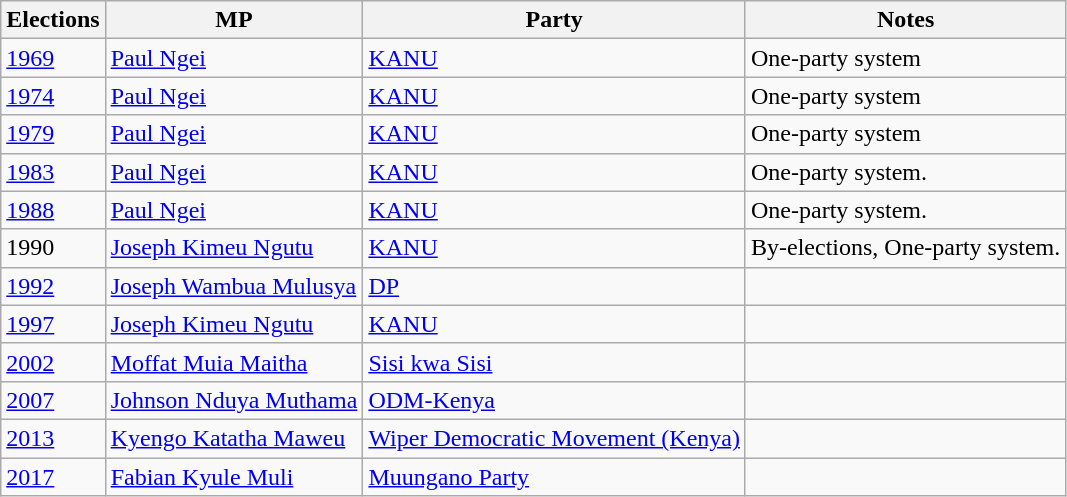<table class="wikitable">
<tr>
<th>Elections</th>
<th>MP </th>
<th>Party</th>
<th>Notes</th>
</tr>
<tr>
<td><a href='#'>1969</a></td>
<td><a href='#'>Paul Ngei</a></td>
<td><a href='#'>KANU</a></td>
<td>One-party system</td>
</tr>
<tr>
<td><a href='#'>1974</a></td>
<td><a href='#'>Paul Ngei</a></td>
<td><a href='#'>KANU</a></td>
<td>One-party system</td>
</tr>
<tr>
<td><a href='#'>1979</a></td>
<td><a href='#'>Paul Ngei</a></td>
<td><a href='#'>KANU</a></td>
<td>One-party system</td>
</tr>
<tr>
<td><a href='#'>1983</a></td>
<td><a href='#'>Paul Ngei</a></td>
<td><a href='#'>KANU</a></td>
<td>One-party system.</td>
</tr>
<tr>
<td><a href='#'>1988</a></td>
<td><a href='#'>Paul Ngei</a></td>
<td><a href='#'>KANU</a></td>
<td>One-party system.</td>
</tr>
<tr>
<td>1990</td>
<td><a href='#'>Joseph Kimeu Ngutu</a></td>
<td><a href='#'>KANU</a></td>
<td>By-elections, One-party system.</td>
</tr>
<tr>
<td><a href='#'>1992</a></td>
<td><a href='#'>Joseph Wambua Mulusya</a></td>
<td><a href='#'>DP</a></td>
<td></td>
</tr>
<tr>
<td><a href='#'>1997</a></td>
<td><a href='#'>Joseph Kimeu Ngutu</a></td>
<td><a href='#'>KANU</a></td>
<td></td>
</tr>
<tr>
<td><a href='#'>2002</a></td>
<td><a href='#'>Moffat Muia Maitha</a></td>
<td><a href='#'>Sisi kwa Sisi</a></td>
<td></td>
</tr>
<tr>
<td><a href='#'>2007</a></td>
<td><a href='#'>Johnson Nduya Muthama</a></td>
<td><a href='#'>ODM-Kenya</a></td>
<td></td>
</tr>
<tr>
<td><a href='#'>2013</a></td>
<td><a href='#'>Kyengo Katatha Maweu</a></td>
<td><a href='#'>Wiper Democratic Movement (Kenya)</a></td>
<td></td>
</tr>
<tr>
<td><a href='#'>2017</a></td>
<td><a href='#'>Fabian Kyule Muli</a></td>
<td><a href='#'>Muungano Party</a></td>
<td></td>
</tr>
</table>
